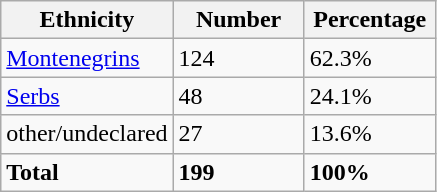<table class="wikitable">
<tr>
<th width="100px">Ethnicity</th>
<th width="80px">Number</th>
<th width="80px">Percentage</th>
</tr>
<tr>
<td><a href='#'>Montenegrins</a></td>
<td>124</td>
<td>62.3%</td>
</tr>
<tr>
<td><a href='#'>Serbs</a></td>
<td>48</td>
<td>24.1%</td>
</tr>
<tr>
<td>other/undeclared</td>
<td>27</td>
<td>13.6%</td>
</tr>
<tr>
<td><strong>Total</strong></td>
<td><strong>199</strong></td>
<td><strong>100%</strong></td>
</tr>
</table>
